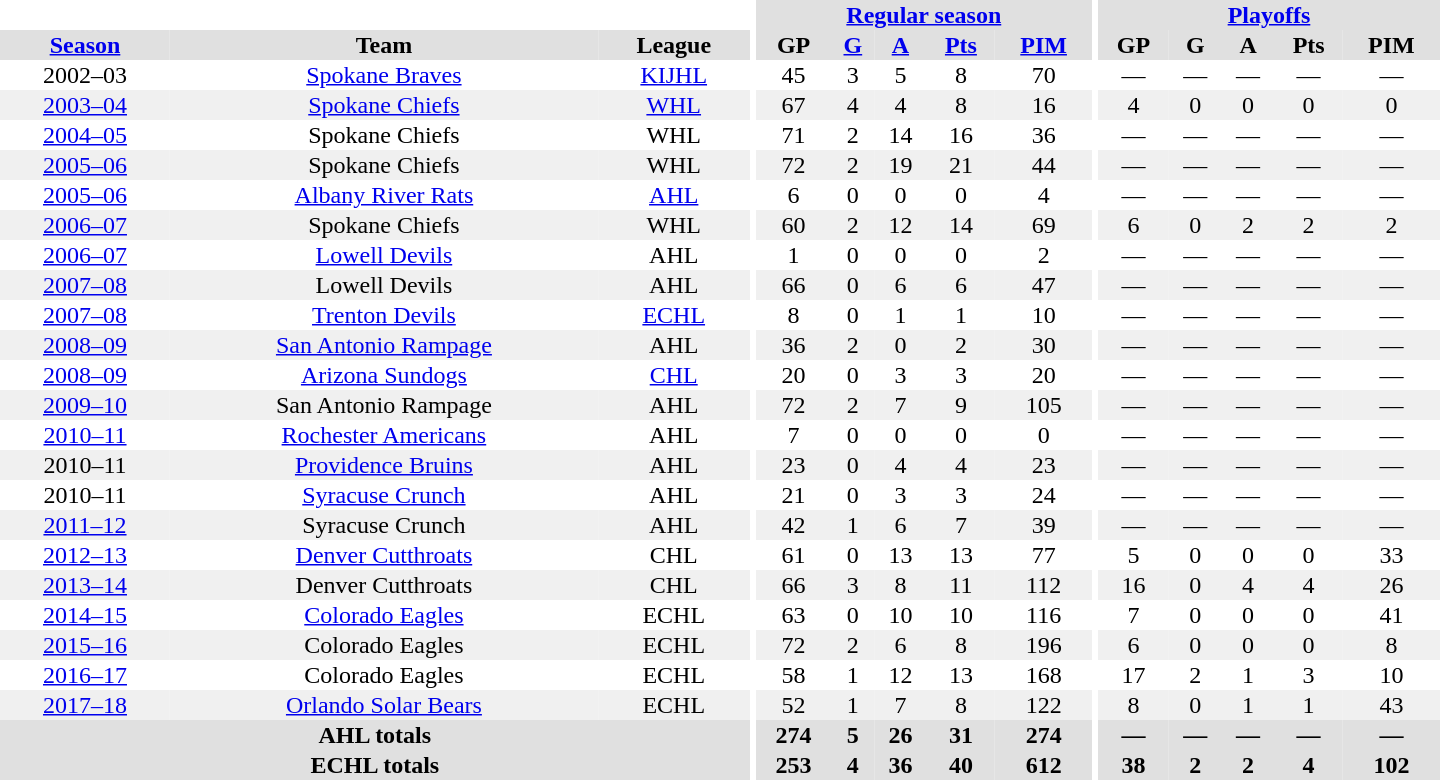<table border="0" cellpadding="1" cellspacing="0" style="text-align:center; width:60em">
<tr bgcolor="#e0e0e0">
<th colspan="3" bgcolor="#ffffff"></th>
<th rowspan="99" bgcolor="#ffffff"></th>
<th colspan="5"><a href='#'>Regular season</a></th>
<th rowspan="99" bgcolor="#ffffff"></th>
<th colspan="5"><a href='#'>Playoffs</a></th>
</tr>
<tr bgcolor="#e0e0e0">
<th><a href='#'>Season</a></th>
<th>Team</th>
<th>League</th>
<th>GP</th>
<th><a href='#'>G</a></th>
<th><a href='#'>A</a></th>
<th><a href='#'>Pts</a></th>
<th><a href='#'>PIM</a></th>
<th>GP</th>
<th>G</th>
<th>A</th>
<th>Pts</th>
<th>PIM</th>
</tr>
<tr>
<td>2002–03</td>
<td><a href='#'>Spokane Braves</a></td>
<td><a href='#'>KIJHL</a></td>
<td>45</td>
<td>3</td>
<td>5</td>
<td>8</td>
<td>70</td>
<td>—</td>
<td>—</td>
<td>—</td>
<td>—</td>
<td>—</td>
</tr>
<tr bgcolor="#f0f0f0">
<td><a href='#'>2003–04</a></td>
<td><a href='#'>Spokane Chiefs</a></td>
<td><a href='#'>WHL</a></td>
<td>67</td>
<td>4</td>
<td>4</td>
<td>8</td>
<td>16</td>
<td>4</td>
<td>0</td>
<td>0</td>
<td>0</td>
<td>0</td>
</tr>
<tr>
<td><a href='#'>2004–05</a></td>
<td>Spokane Chiefs</td>
<td>WHL</td>
<td>71</td>
<td>2</td>
<td>14</td>
<td>16</td>
<td>36</td>
<td>—</td>
<td>—</td>
<td>—</td>
<td>—</td>
<td>—</td>
</tr>
<tr bgcolor="#f0f0f0">
<td><a href='#'>2005–06</a></td>
<td>Spokane Chiefs</td>
<td>WHL</td>
<td>72</td>
<td>2</td>
<td>19</td>
<td>21</td>
<td>44</td>
<td>—</td>
<td>—</td>
<td>—</td>
<td>—</td>
<td>—</td>
</tr>
<tr>
<td><a href='#'>2005–06</a></td>
<td><a href='#'>Albany River Rats</a></td>
<td><a href='#'>AHL</a></td>
<td>6</td>
<td>0</td>
<td>0</td>
<td>0</td>
<td>4</td>
<td>—</td>
<td>—</td>
<td>—</td>
<td>—</td>
<td>—</td>
</tr>
<tr bgcolor="#f0f0f0">
<td><a href='#'>2006–07</a></td>
<td>Spokane Chiefs</td>
<td>WHL</td>
<td>60</td>
<td>2</td>
<td>12</td>
<td>14</td>
<td>69</td>
<td>6</td>
<td>0</td>
<td>2</td>
<td>2</td>
<td>2</td>
</tr>
<tr>
<td><a href='#'>2006–07</a></td>
<td><a href='#'>Lowell Devils</a></td>
<td>AHL</td>
<td>1</td>
<td>0</td>
<td>0</td>
<td>0</td>
<td>2</td>
<td>—</td>
<td>—</td>
<td>—</td>
<td>—</td>
<td>—</td>
</tr>
<tr bgcolor="#f0f0f0">
<td><a href='#'>2007–08</a></td>
<td>Lowell Devils</td>
<td>AHL</td>
<td>66</td>
<td>0</td>
<td>6</td>
<td>6</td>
<td>47</td>
<td>—</td>
<td>—</td>
<td>—</td>
<td>—</td>
<td>—</td>
</tr>
<tr>
<td><a href='#'>2007–08</a></td>
<td><a href='#'>Trenton Devils</a></td>
<td><a href='#'>ECHL</a></td>
<td>8</td>
<td>0</td>
<td>1</td>
<td>1</td>
<td>10</td>
<td>—</td>
<td>—</td>
<td>—</td>
<td>—</td>
<td>—</td>
</tr>
<tr bgcolor="#f0f0f0">
<td><a href='#'>2008–09</a></td>
<td><a href='#'>San Antonio Rampage</a></td>
<td>AHL</td>
<td>36</td>
<td>2</td>
<td>0</td>
<td>2</td>
<td>30</td>
<td>—</td>
<td>—</td>
<td>—</td>
<td>—</td>
<td>—</td>
</tr>
<tr>
<td><a href='#'>2008–09</a></td>
<td><a href='#'>Arizona Sundogs</a></td>
<td><a href='#'>CHL</a></td>
<td>20</td>
<td>0</td>
<td>3</td>
<td>3</td>
<td>20</td>
<td>—</td>
<td>—</td>
<td>—</td>
<td>—</td>
<td>—</td>
</tr>
<tr bgcolor="#f0f0f0">
<td><a href='#'>2009–10</a></td>
<td>San Antonio Rampage</td>
<td>AHL</td>
<td>72</td>
<td>2</td>
<td>7</td>
<td>9</td>
<td>105</td>
<td>—</td>
<td>—</td>
<td>—</td>
<td>—</td>
<td>—</td>
</tr>
<tr>
<td><a href='#'>2010–11</a></td>
<td><a href='#'>Rochester Americans</a></td>
<td>AHL</td>
<td>7</td>
<td>0</td>
<td>0</td>
<td>0</td>
<td>0</td>
<td>—</td>
<td>—</td>
<td>—</td>
<td>—</td>
<td>—</td>
</tr>
<tr bgcolor="#f0f0f0">
<td>2010–11</td>
<td><a href='#'>Providence Bruins</a></td>
<td>AHL</td>
<td>23</td>
<td>0</td>
<td>4</td>
<td>4</td>
<td>23</td>
<td>—</td>
<td>—</td>
<td>—</td>
<td>—</td>
<td>—</td>
</tr>
<tr>
<td>2010–11</td>
<td><a href='#'>Syracuse Crunch</a></td>
<td>AHL</td>
<td>21</td>
<td>0</td>
<td>3</td>
<td>3</td>
<td>24</td>
<td>—</td>
<td>—</td>
<td>—</td>
<td>—</td>
<td>—</td>
</tr>
<tr bgcolor="#f0f0f0">
<td><a href='#'>2011–12</a></td>
<td>Syracuse Crunch</td>
<td>AHL</td>
<td>42</td>
<td>1</td>
<td>6</td>
<td>7</td>
<td>39</td>
<td>—</td>
<td>—</td>
<td>—</td>
<td>—</td>
<td>—</td>
</tr>
<tr>
<td><a href='#'>2012–13</a></td>
<td><a href='#'>Denver Cutthroats</a></td>
<td>CHL</td>
<td>61</td>
<td>0</td>
<td>13</td>
<td>13</td>
<td>77</td>
<td>5</td>
<td>0</td>
<td>0</td>
<td>0</td>
<td>33</td>
</tr>
<tr bgcolor="#f0f0f0">
<td><a href='#'>2013–14</a></td>
<td>Denver Cutthroats</td>
<td>CHL</td>
<td>66</td>
<td>3</td>
<td>8</td>
<td>11</td>
<td>112</td>
<td>16</td>
<td>0</td>
<td>4</td>
<td>4</td>
<td>26</td>
</tr>
<tr>
<td><a href='#'>2014–15</a></td>
<td><a href='#'>Colorado Eagles</a></td>
<td>ECHL</td>
<td>63</td>
<td>0</td>
<td>10</td>
<td>10</td>
<td>116</td>
<td>7</td>
<td>0</td>
<td>0</td>
<td>0</td>
<td>41</td>
</tr>
<tr bgcolor="#f0f0f0">
<td><a href='#'>2015–16</a></td>
<td>Colorado Eagles</td>
<td>ECHL</td>
<td>72</td>
<td>2</td>
<td>6</td>
<td>8</td>
<td>196</td>
<td>6</td>
<td>0</td>
<td>0</td>
<td>0</td>
<td>8</td>
</tr>
<tr>
<td><a href='#'>2016–17</a></td>
<td>Colorado Eagles</td>
<td>ECHL</td>
<td>58</td>
<td>1</td>
<td>12</td>
<td>13</td>
<td>168</td>
<td>17</td>
<td>2</td>
<td>1</td>
<td>3</td>
<td>10</td>
</tr>
<tr bgcolor="#f0f0f0">
<td><a href='#'>2017–18</a></td>
<td><a href='#'>Orlando Solar Bears</a></td>
<td>ECHL</td>
<td>52</td>
<td>1</td>
<td>7</td>
<td>8</td>
<td>122</td>
<td>8</td>
<td>0</td>
<td>1</td>
<td>1</td>
<td>43</td>
</tr>
<tr bgcolor="#e0e0e0">
<th colspan="3">AHL totals</th>
<th>274</th>
<th>5</th>
<th>26</th>
<th>31</th>
<th>274</th>
<th>—</th>
<th>—</th>
<th>—</th>
<th>—</th>
<th>—</th>
</tr>
<tr bgcolor="#e0e0e0">
<th colspan="3">ECHL totals</th>
<th>253</th>
<th>4</th>
<th>36</th>
<th>40</th>
<th>612</th>
<th>38</th>
<th>2</th>
<th>2</th>
<th>4</th>
<th>102</th>
</tr>
</table>
